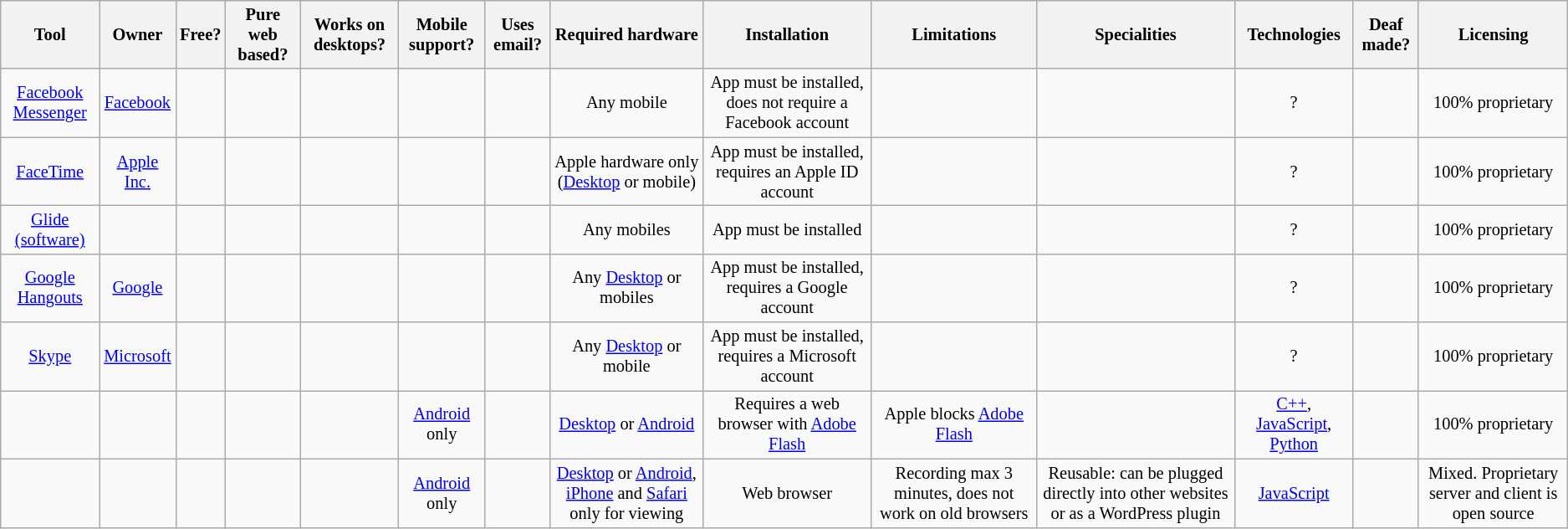<table class="wikitable sortable" style="text-align: center; font-size: 85%; width: auto; table-layout: fixed;">
<tr>
<th>Tool</th>
<th>Owner</th>
<th>Free?</th>
<th>Pure web based?</th>
<th>Works on desktops?</th>
<th>Mobile support?</th>
<th>Uses email?</th>
<th>Required hardware</th>
<th>Installation</th>
<th>Limitations</th>
<th>Specialities</th>
<th>Technologies</th>
<th>Deaf made?</th>
<th>Licensing</th>
</tr>
<tr>
<td><a href='#'>Facebook Messenger</a></td>
<td><a href='#'>Facebook</a></td>
<td></td>
<td></td>
<td></td>
<td></td>
<td></td>
<td>Any mobile</td>
<td>App must be installed, does not require a Facebook account</td>
<td></td>
<td></td>
<td>?</td>
<td></td>
<td>100% proprietary</td>
</tr>
<tr>
<td><a href='#'>FaceTime</a></td>
<td><a href='#'>Apple Inc.</a></td>
<td></td>
<td></td>
<td></td>
<td></td>
<td></td>
<td>Apple hardware only (<a href='#'>Desktop</a> or mobile)</td>
<td>App must be installed, requires an Apple ID account</td>
<td></td>
<td></td>
<td>?</td>
<td></td>
<td>100% proprietary</td>
</tr>
<tr>
<td><a href='#'>Glide (software)</a></td>
<td></td>
<td></td>
<td></td>
<td></td>
<td></td>
<td></td>
<td>Any mobiles</td>
<td>App must be installed</td>
<td></td>
<td></td>
<td>?</td>
<td></td>
<td>100% proprietary</td>
</tr>
<tr>
<td><a href='#'>Google Hangouts</a></td>
<td><a href='#'>Google</a></td>
<td></td>
<td></td>
<td></td>
<td></td>
<td></td>
<td>Any <a href='#'>Desktop</a> or mobiles</td>
<td>App must be installed, requires a Google account</td>
<td></td>
<td></td>
<td>?</td>
<td></td>
<td>100% proprietary</td>
</tr>
<tr>
<td><a href='#'>Skype</a></td>
<td><a href='#'>Microsoft</a></td>
<td></td>
<td></td>
<td></td>
<td></td>
<td></td>
<td>Any <a href='#'>Desktop</a> or mobile</td>
<td>App must be installed, requires a Microsoft account</td>
<td></td>
<td></td>
<td>?</td>
<td></td>
<td>100% proprietary</td>
</tr>
<tr>
<td> </td>
<td> </td>
<td></td>
<td></td>
<td></td>
<td><a href='#'>Android</a> only</td>
<td></td>
<td><a href='#'>Desktop</a> or <a href='#'>Android</a></td>
<td>Requires a web browser with <a href='#'>Adobe Flash</a></td>
<td>Apple blocks <a href='#'>Adobe Flash</a></td>
<td></td>
<td><a href='#'>C++</a>, <a href='#'>JavaScript</a>, <a href='#'>Python</a></td>
<td></td>
<td>100% proprietary</td>
</tr>
<tr>
<td></td>
<td></td>
<td></td>
<td></td>
<td></td>
<td><a href='#'>Android</a> only</td>
<td></td>
<td><a href='#'>Desktop</a> or <a href='#'>Android</a>, <a href='#'>iPhone</a> and <a href='#'>Safari</a> only for viewing</td>
<td>Web browser</td>
<td>Recording max 3 minutes, does not work on old browsers</td>
<td>Reusable: can be plugged directly into other websites or as a WordPress plugin  </td>
<td><a href='#'>JavaScript</a></td>
<td></td>
<td>Mixed. Proprietary server and client is open source</td>
</tr>
</table>
